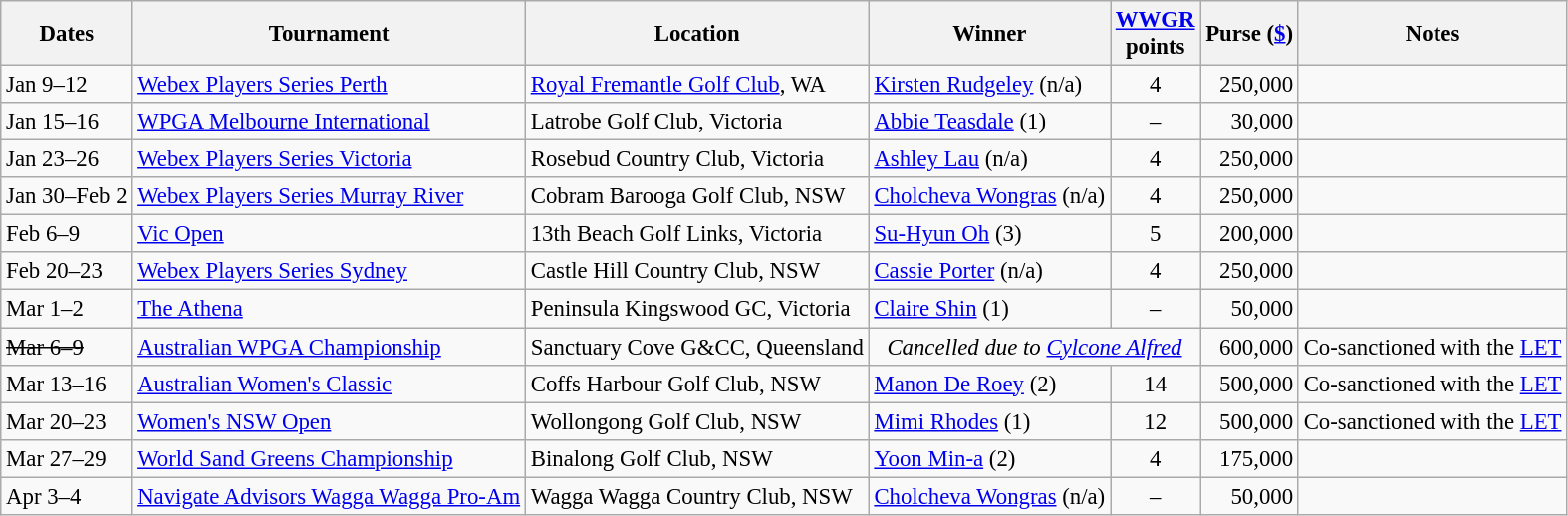<table class="wikitable sortable" style="font-size:95%">
<tr>
<th>Dates</th>
<th>Tournament</th>
<th>Location</th>
<th>Winner</th>
<th><a href='#'>WWGR</a><br>points</th>
<th>Purse (<a href='#'>$</a>)</th>
<th>Notes</th>
</tr>
<tr>
<td>Jan 9–12</td>
<td><a href='#'>Webex Players Series Perth</a></td>
<td><a href='#'>Royal Fremantle Golf Club</a>, WA</td>
<td> <a href='#'>Kirsten Rudgeley</a> (n/a)</td>
<td align=center>4</td>
<td align=right>250,000</td>
<td></td>
</tr>
<tr>
<td>Jan 15–16</td>
<td><a href='#'>WPGA Melbourne International</a></td>
<td>Latrobe Golf Club, Victoria</td>
<td> <a href='#'>Abbie Teasdale</a> (1)</td>
<td align=center>–</td>
<td align=right>30,000</td>
<td></td>
</tr>
<tr>
<td>Jan 23–26</td>
<td><a href='#'>Webex Players Series Victoria</a></td>
<td>Rosebud Country Club, Victoria</td>
<td> <a href='#'>Ashley Lau</a> (n/a)</td>
<td align=center>4</td>
<td align=right>250,000</td>
<td></td>
</tr>
<tr>
<td>Jan 30–Feb 2</td>
<td><a href='#'>Webex Players Series Murray River</a></td>
<td>Cobram Barooga Golf Club, NSW</td>
<td> <a href='#'>Cholcheva Wongras</a> (n/a)</td>
<td align=center>4</td>
<td align=right>250,000</td>
<td></td>
</tr>
<tr>
<td>Feb 6–9</td>
<td><a href='#'>Vic Open</a></td>
<td>13th Beach Golf Links, Victoria</td>
<td> <a href='#'>Su-Hyun Oh</a> (3)</td>
<td align=center>5</td>
<td align=right>200,000</td>
<td></td>
</tr>
<tr>
<td>Feb 20–23</td>
<td><a href='#'>Webex Players Series Sydney</a></td>
<td>Castle Hill Country Club, NSW</td>
<td> <a href='#'>Cassie Porter</a> (n/a)</td>
<td align=center>4</td>
<td align=right>250,000</td>
<td></td>
</tr>
<tr>
<td>Mar 1–2</td>
<td><a href='#'>The Athena</a></td>
<td>Peninsula Kingswood GC, Victoria</td>
<td> <a href='#'>Claire Shin</a> (1)</td>
<td align=center>–</td>
<td align=right>50,000</td>
<td></td>
</tr>
<tr>
<td><s>Mar 6–9</s></td>
<td><a href='#'>Australian WPGA Championship</a></td>
<td>Sanctuary Cove G&CC, Queensland</td>
<td align=center colspan=2><em>Cancelled due to <a href='#'>Cylcone Alfred</a></em></td>
<td align=right>600,000</td>
<td>Co-sanctioned with the <a href='#'>LET</a></td>
</tr>
<tr>
<td>Mar 13–16</td>
<td><a href='#'>Australian Women's Classic</a></td>
<td>Coffs Harbour Golf Club, NSW</td>
<td> <a href='#'>Manon De Roey</a> (2)</td>
<td align=center>14</td>
<td align=right>500,000</td>
<td>Co-sanctioned with the <a href='#'>LET</a></td>
</tr>
<tr>
<td>Mar 20–23</td>
<td><a href='#'>Women's NSW Open</a></td>
<td>Wollongong Golf Club, NSW</td>
<td> <a href='#'>Mimi Rhodes</a> (1)</td>
<td align=center>12</td>
<td align=right>500,000</td>
<td>Co-sanctioned with the <a href='#'>LET</a></td>
</tr>
<tr>
<td>Mar 27–29</td>
<td><a href='#'>World Sand Greens Championship</a></td>
<td>Binalong Golf Club, NSW</td>
<td> <a href='#'>Yoon Min-a</a> (2)</td>
<td align=center>4</td>
<td align=right>175,000</td>
<td></td>
</tr>
<tr>
<td>Apr 3–4</td>
<td><a href='#'>Navigate Advisors Wagga Wagga Pro-Am</a></td>
<td>Wagga Wagga Country Club, NSW</td>
<td> <a href='#'>Cholcheva Wongras</a> (n/a)</td>
<td align=center>–</td>
<td align=right>50,000</td>
<td></td>
</tr>
</table>
